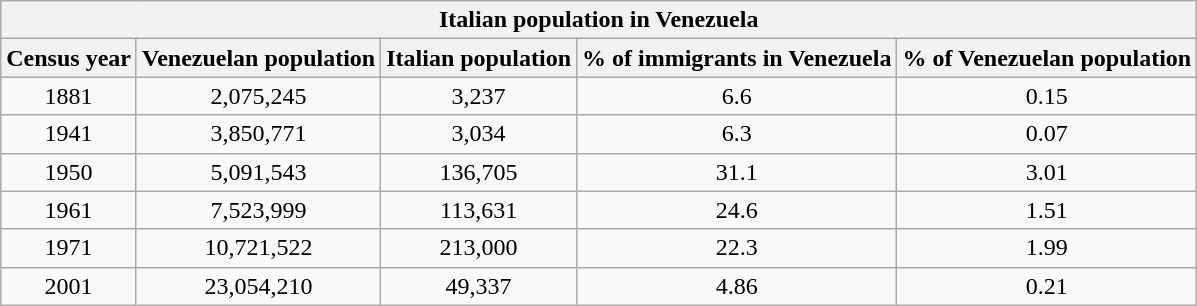<table class="wikitable" style="text-align:center;">
<tr>
<th colspan=5>Italian population in Venezuela</th>
</tr>
<tr>
<th>Census year</th>
<th>Venezuelan population</th>
<th>Italian population</th>
<th>% of immigrants in Venezuela</th>
<th>% of Venezuelan population</th>
</tr>
<tr>
<td>1881</td>
<td>2,075,245</td>
<td>3,237</td>
<td>6.6</td>
<td>0.15</td>
</tr>
<tr>
<td>1941</td>
<td>3,850,771</td>
<td>3,034</td>
<td>6.3</td>
<td>0.07</td>
</tr>
<tr>
<td>1950</td>
<td>5,091,543</td>
<td>136,705</td>
<td>31.1</td>
<td>3.01</td>
</tr>
<tr>
<td>1961</td>
<td>7,523,999</td>
<td>113,631</td>
<td>24.6</td>
<td>1.51</td>
</tr>
<tr>
<td>1971</td>
<td>10,721,522</td>
<td>213,000</td>
<td>22.3</td>
<td>1.99</td>
</tr>
<tr>
<td>2001</td>
<td>23,054,210</td>
<td>49,337</td>
<td>4.86</td>
<td>0.21</td>
</tr>
</table>
